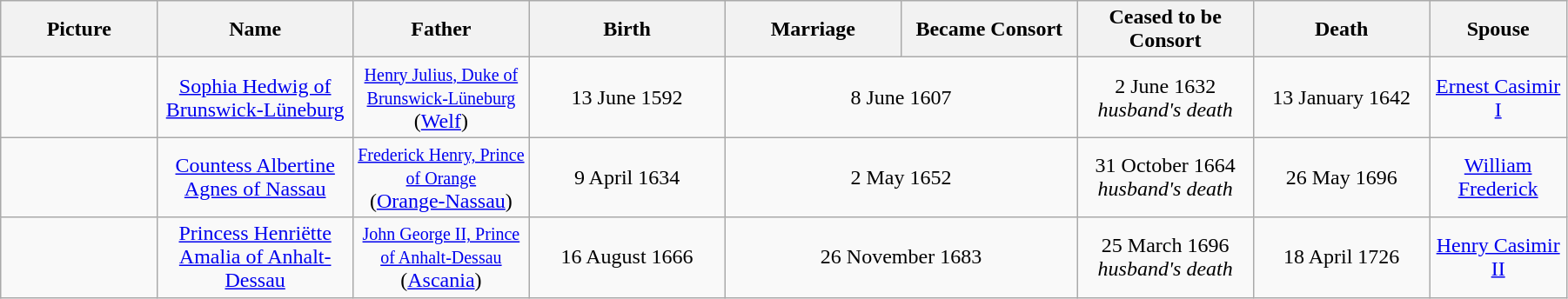<table width=95% class="wikitable">
<tr>
<th width = "8%">Picture</th>
<th width = "10%">Name</th>
<th width = "9%">Father</th>
<th width = "10%">Birth</th>
<th width = "9%">Marriage</th>
<th width = "9%">Became Consort</th>
<th width = "9%">Ceased to be Consort</th>
<th width = "9%">Death</th>
<th width = "7%">Spouse</th>
</tr>
<tr>
<td align="center"></td>
<td align="center"><a href='#'>Sophia Hedwig of Brunswick-Lüneburg</a></td>
<td align="center"><small><a href='#'>Henry Julius, Duke of Brunswick-Lüneburg</a></small><br>(<a href='#'>Welf</a>)</td>
<td align="center">13 June 1592</td>
<td align="center" colspan="2">8 June 1607</td>
<td align="center">2 June 1632<br><em>husband's death</em></td>
<td align="center">13 January 1642</td>
<td align="center"><a href='#'>Ernest Casimir I</a></td>
</tr>
<tr>
<td align="center"></td>
<td align="center"><a href='#'>Countess Albertine Agnes of Nassau</a></td>
<td align="center"><small><a href='#'>Frederick Henry, Prince of Orange</a></small><br>(<a href='#'>Orange-Nassau</a>)</td>
<td align="center">9 April 1634</td>
<td align="center" colspan="2">2 May 1652</td>
<td align="center">31 October 1664<br><em>husband's death</em></td>
<td align="center">26 May 1696</td>
<td align="center"><a href='#'>William Frederick</a></td>
</tr>
<tr>
<td align="center"></td>
<td align="center"><a href='#'>Princess Henriëtte Amalia of Anhalt-Dessau</a></td>
<td align="center"><small><a href='#'>John George II, Prince of Anhalt-Dessau</a></small><br>(<a href='#'>Ascania</a>)</td>
<td align="center">16 August 1666</td>
<td align="center" colspan="2">26 November 1683</td>
<td align="center">25 March 1696<br><em>husband's death</em></td>
<td align="center">18 April 1726</td>
<td align="center"><a href='#'>Henry Casimir II</a></td>
</tr>
</table>
